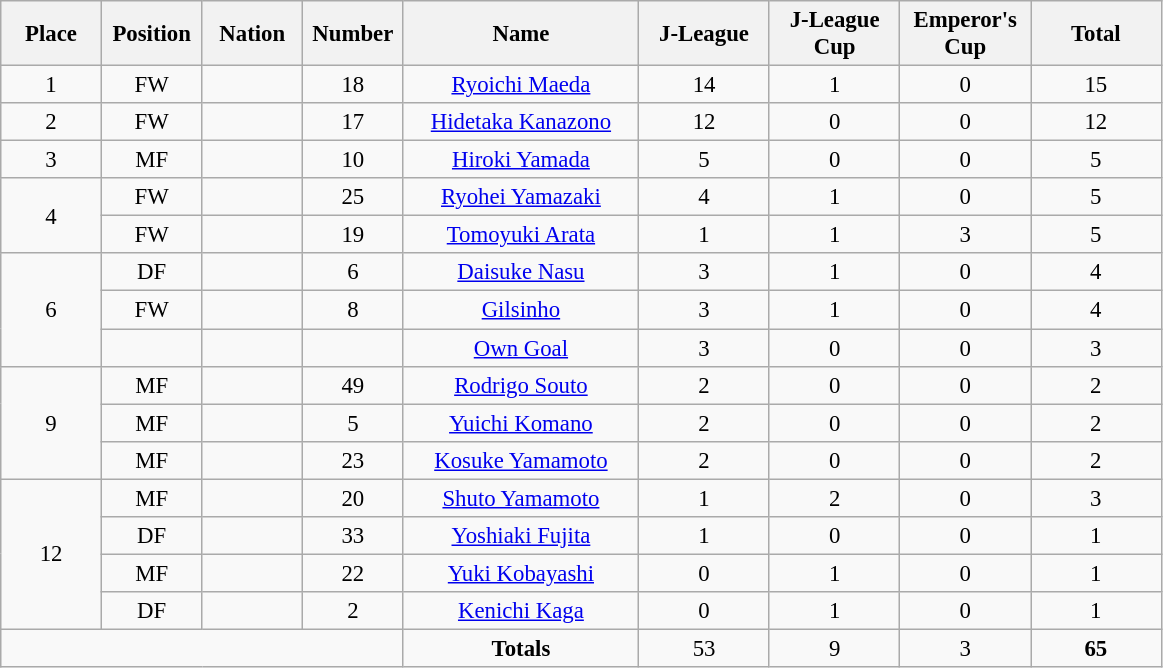<table class="wikitable" style="font-size: 95%; text-align: center;">
<tr>
<th width=60>Place</th>
<th width=60>Position</th>
<th width=60>Nation</th>
<th width=60>Number</th>
<th width=150>Name</th>
<th width=80>J-League</th>
<th width=80>J-League Cup</th>
<th width=80>Emperor's Cup</th>
<th width=80><strong>Total</strong></th>
</tr>
<tr>
<td>1</td>
<td>FW</td>
<td></td>
<td>18</td>
<td><a href='#'>Ryoichi Maeda</a></td>
<td>14</td>
<td>1</td>
<td>0</td>
<td>15</td>
</tr>
<tr>
<td>2</td>
<td>FW</td>
<td></td>
<td>17</td>
<td><a href='#'>Hidetaka Kanazono</a></td>
<td>12</td>
<td>0</td>
<td>0</td>
<td>12</td>
</tr>
<tr>
<td>3</td>
<td>MF</td>
<td></td>
<td>10</td>
<td><a href='#'>Hiroki Yamada</a></td>
<td>5</td>
<td>0</td>
<td>0</td>
<td>5</td>
</tr>
<tr>
<td rowspan="2">4</td>
<td>FW</td>
<td></td>
<td>25</td>
<td><a href='#'>Ryohei Yamazaki</a></td>
<td>4</td>
<td>1</td>
<td>0</td>
<td>5</td>
</tr>
<tr>
<td>FW</td>
<td></td>
<td>19</td>
<td><a href='#'>Tomoyuki Arata</a></td>
<td>1</td>
<td>1</td>
<td>3</td>
<td>5</td>
</tr>
<tr>
<td rowspan="3">6</td>
<td>DF</td>
<td></td>
<td>6</td>
<td><a href='#'>Daisuke Nasu</a></td>
<td>3</td>
<td>1</td>
<td>0</td>
<td>4</td>
</tr>
<tr>
<td>FW</td>
<td></td>
<td>8</td>
<td><a href='#'>Gilsinho</a></td>
<td>3</td>
<td>1</td>
<td>0</td>
<td>4</td>
</tr>
<tr>
<td></td>
<td></td>
<td></td>
<td><a href='#'>Own Goal</a></td>
<td>3</td>
<td>0</td>
<td>0</td>
<td>3</td>
</tr>
<tr>
<td rowspan="3">9</td>
<td>MF</td>
<td></td>
<td>49</td>
<td><a href='#'>Rodrigo Souto</a></td>
<td>2</td>
<td>0</td>
<td>0</td>
<td>2</td>
</tr>
<tr>
<td>MF</td>
<td></td>
<td>5</td>
<td><a href='#'>Yuichi Komano</a></td>
<td>2</td>
<td>0</td>
<td>0</td>
<td>2</td>
</tr>
<tr>
<td>MF</td>
<td></td>
<td>23</td>
<td><a href='#'>Kosuke Yamamoto</a></td>
<td>2</td>
<td>0</td>
<td>0</td>
<td>2</td>
</tr>
<tr>
<td rowspan="4">12</td>
<td>MF</td>
<td></td>
<td>20</td>
<td><a href='#'>Shuto Yamamoto</a></td>
<td>1</td>
<td>2</td>
<td>0</td>
<td>3</td>
</tr>
<tr>
<td>DF</td>
<td></td>
<td>33</td>
<td><a href='#'>Yoshiaki Fujita</a></td>
<td>1</td>
<td>0</td>
<td>0</td>
<td>1</td>
</tr>
<tr>
<td>MF</td>
<td></td>
<td>22</td>
<td><a href='#'>Yuki Kobayashi</a></td>
<td>0</td>
<td>1</td>
<td>0</td>
<td>1</td>
</tr>
<tr>
<td>DF</td>
<td></td>
<td>2</td>
<td><a href='#'>Kenichi Kaga</a></td>
<td>0</td>
<td>1</td>
<td>0</td>
<td>1</td>
</tr>
<tr>
<td colspan="4"></td>
<td><strong>Totals</strong></td>
<td>53</td>
<td>9</td>
<td>3</td>
<td><strong>65</strong></td>
</tr>
</table>
